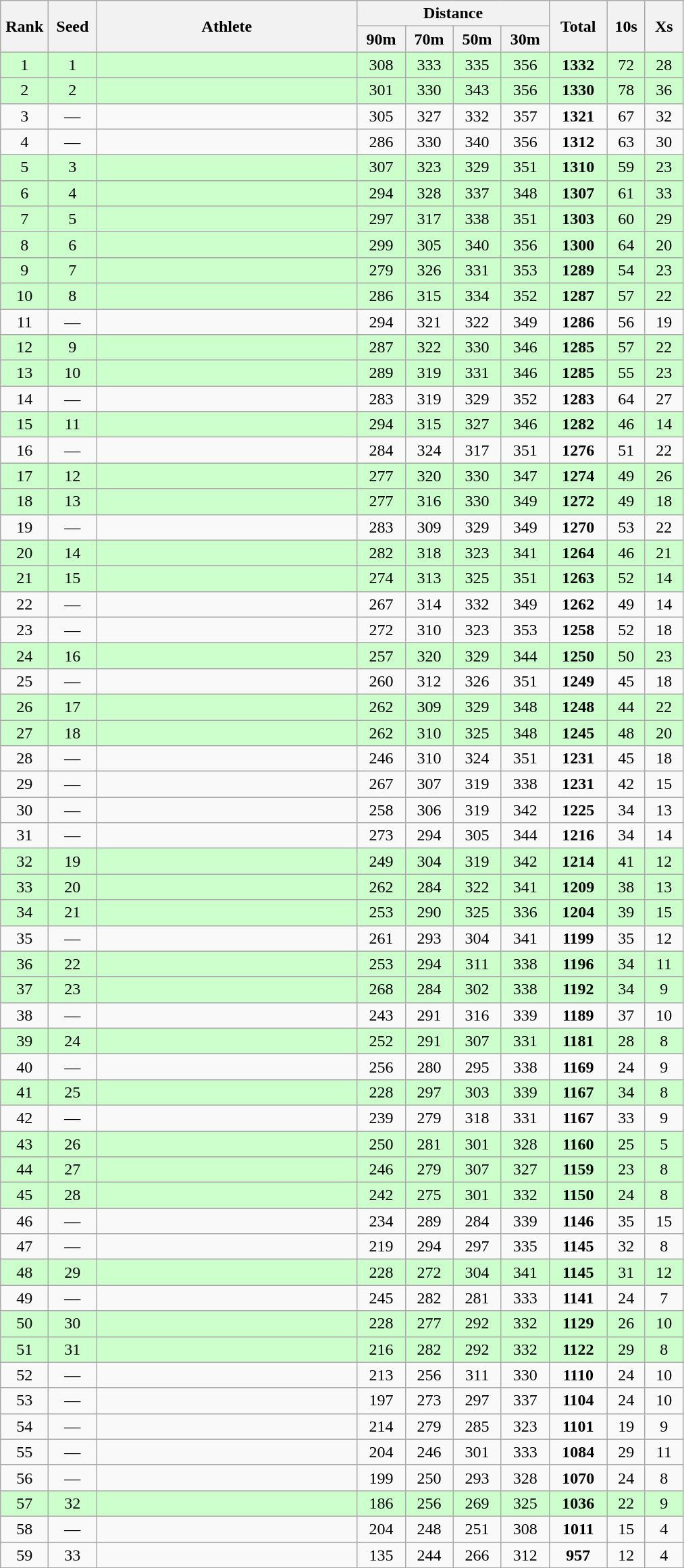<table class="wikitable" style="text-align:center">
<tr>
<th rowspan=2 width=40>Rank</th>
<th rowspan=2 width=40>Seed</th>
<th rowspan=2 width=250>Athlete</th>
<th colspan=4>Distance</th>
<th rowspan=2 width=50>Total</th>
<th rowspan=2 width=30>10s</th>
<th rowspan=2 width=30>Xs</th>
</tr>
<tr>
<th width=40>90m</th>
<th width=40>70m</th>
<th width=40>50m</th>
<th width=40>30m</th>
</tr>
<tr bgcolor="ccffcc">
<td>1</td>
<td>1</td>
<td align=left></td>
<td>308</td>
<td>333</td>
<td>335</td>
<td>356</td>
<td><strong>1332</strong></td>
<td>72</td>
<td>28</td>
</tr>
<tr bgcolor="ccffcc">
<td>2</td>
<td>2</td>
<td align=left></td>
<td>301</td>
<td>330</td>
<td>343</td>
<td>356</td>
<td><strong>1330</strong></td>
<td>78</td>
<td>36</td>
</tr>
<tr>
<td>3</td>
<td>—</td>
<td align=left></td>
<td>305</td>
<td>327</td>
<td>332</td>
<td>357</td>
<td><strong>1321</strong></td>
<td>67</td>
<td>32</td>
</tr>
<tr>
<td>4</td>
<td>—</td>
<td align=left></td>
<td>286</td>
<td>330</td>
<td>340</td>
<td>356</td>
<td><strong>1312</strong></td>
<td>63</td>
<td>30</td>
</tr>
<tr bgcolor="ccffcc">
<td>5</td>
<td>3</td>
<td align=left></td>
<td>307</td>
<td>323</td>
<td>329</td>
<td>351</td>
<td><strong>1310</strong></td>
<td>59</td>
<td>23</td>
</tr>
<tr bgcolor="ccffcc">
<td>6</td>
<td>4</td>
<td align=left></td>
<td>294</td>
<td>328</td>
<td>337</td>
<td>348</td>
<td><strong>1307</strong></td>
<td>61</td>
<td>33</td>
</tr>
<tr bgcolor="ccffcc">
<td>7</td>
<td>5</td>
<td align=left></td>
<td>297</td>
<td>317</td>
<td>338</td>
<td>351</td>
<td><strong>1303</strong></td>
<td>60</td>
<td>29</td>
</tr>
<tr bgcolor="ccffcc">
<td>8</td>
<td>6</td>
<td align=left></td>
<td>299</td>
<td>305</td>
<td>340</td>
<td>356</td>
<td><strong>1300</strong></td>
<td>64</td>
<td>20</td>
</tr>
<tr bgcolor="ccffcc">
<td>9</td>
<td>7</td>
<td align=left></td>
<td>279</td>
<td>326</td>
<td>331</td>
<td>353</td>
<td><strong>1289</strong></td>
<td>54</td>
<td>23</td>
</tr>
<tr bgcolor="ccffcc">
<td>10</td>
<td>8</td>
<td align=left></td>
<td>286</td>
<td>315</td>
<td>334</td>
<td>352</td>
<td><strong>1287</strong></td>
<td>57</td>
<td>22</td>
</tr>
<tr>
<td>11</td>
<td>—</td>
<td align=left></td>
<td>294</td>
<td>321</td>
<td>322</td>
<td>349</td>
<td><strong>1286</strong></td>
<td>56</td>
<td>19</td>
</tr>
<tr bgcolor="ccffcc">
<td>12</td>
<td>9</td>
<td align=left></td>
<td>287</td>
<td>322</td>
<td>330</td>
<td>346</td>
<td><strong>1285</strong></td>
<td>57</td>
<td>22</td>
</tr>
<tr bgcolor="ccffcc">
<td>13</td>
<td>10</td>
<td align=left></td>
<td>289</td>
<td>319</td>
<td>331</td>
<td>346</td>
<td><strong>1285</strong></td>
<td>55</td>
<td>23</td>
</tr>
<tr>
<td>14</td>
<td>—</td>
<td align=left></td>
<td>283</td>
<td>319</td>
<td>329</td>
<td>352</td>
<td><strong>1283</strong></td>
<td>64</td>
<td>27</td>
</tr>
<tr bgcolor="ccffcc">
<td>15</td>
<td>11</td>
<td align=left></td>
<td>294</td>
<td>315</td>
<td>327</td>
<td>346</td>
<td><strong>1282</strong></td>
<td>46</td>
<td>14</td>
</tr>
<tr>
<td>16</td>
<td>—</td>
<td align=left></td>
<td>284</td>
<td>324</td>
<td>317</td>
<td>351</td>
<td><strong>1276</strong></td>
<td>51</td>
<td>22</td>
</tr>
<tr bgcolor="ccffcc">
<td>17</td>
<td>12</td>
<td align=left></td>
<td>277</td>
<td>320</td>
<td>330</td>
<td>347</td>
<td><strong>1274</strong></td>
<td>49</td>
<td>26</td>
</tr>
<tr bgcolor="ccffcc">
<td>18</td>
<td>13</td>
<td align=left></td>
<td>277</td>
<td>316</td>
<td>330</td>
<td>349</td>
<td><strong>1272</strong></td>
<td>49</td>
<td>18</td>
</tr>
<tr>
<td>19</td>
<td>—</td>
<td align=left></td>
<td>283</td>
<td>309</td>
<td>329</td>
<td>349</td>
<td><strong>1270</strong></td>
<td>53</td>
<td>22</td>
</tr>
<tr bgcolor="ccffcc">
<td>20</td>
<td>14</td>
<td align=left></td>
<td>282</td>
<td>318</td>
<td>323</td>
<td>341</td>
<td><strong>1264</strong></td>
<td>46</td>
<td>21</td>
</tr>
<tr bgcolor="ccffcc">
<td>21</td>
<td>15</td>
<td align=left></td>
<td>274</td>
<td>313</td>
<td>325</td>
<td>351</td>
<td><strong>1263</strong></td>
<td>52</td>
<td>14</td>
</tr>
<tr>
<td>22</td>
<td>—</td>
<td align=left></td>
<td>267</td>
<td>314</td>
<td>332</td>
<td>349</td>
<td><strong>1262</strong></td>
<td>49</td>
<td>14</td>
</tr>
<tr>
<td>23</td>
<td>—</td>
<td align=left></td>
<td>272</td>
<td>310</td>
<td>323</td>
<td>353</td>
<td><strong>1258</strong></td>
<td>52</td>
<td>18</td>
</tr>
<tr bgcolor="ccffcc">
<td>24</td>
<td>16</td>
<td align=left></td>
<td>257</td>
<td>320</td>
<td>329</td>
<td>344</td>
<td><strong>1250</strong></td>
<td>50</td>
<td>23</td>
</tr>
<tr>
<td>25</td>
<td>—</td>
<td align=left></td>
<td>260</td>
<td>312</td>
<td>326</td>
<td>351</td>
<td><strong>1249</strong></td>
<td>45</td>
<td>18</td>
</tr>
<tr bgcolor="ccffcc">
<td>26</td>
<td>17</td>
<td align=left></td>
<td>262</td>
<td>309</td>
<td>329</td>
<td>348</td>
<td><strong>1248</strong></td>
<td>44</td>
<td>22</td>
</tr>
<tr bgcolor="ccffcc">
<td>27</td>
<td>18</td>
<td align=left></td>
<td>262</td>
<td>310</td>
<td>325</td>
<td>348</td>
<td><strong>1245</strong></td>
<td>48</td>
<td>20</td>
</tr>
<tr>
<td>28</td>
<td>—</td>
<td align=left></td>
<td>246</td>
<td>310</td>
<td>324</td>
<td>351</td>
<td><strong>1231</strong></td>
<td>45</td>
<td>18</td>
</tr>
<tr>
<td>29</td>
<td>—</td>
<td align=left></td>
<td>267</td>
<td>307</td>
<td>319</td>
<td>338</td>
<td><strong>1231</strong></td>
<td>42</td>
<td>15</td>
</tr>
<tr>
<td>30</td>
<td>—</td>
<td align=left></td>
<td>258</td>
<td>306</td>
<td>319</td>
<td>342</td>
<td><strong>1225</strong></td>
<td>34</td>
<td>13</td>
</tr>
<tr>
<td>31</td>
<td>—</td>
<td align=left></td>
<td>273</td>
<td>294</td>
<td>305</td>
<td>344</td>
<td><strong>1216</strong></td>
<td>34</td>
<td>14</td>
</tr>
<tr bgcolor="ccffcc">
<td>32</td>
<td>19</td>
<td align=left></td>
<td>249</td>
<td>304</td>
<td>319</td>
<td>342</td>
<td><strong>1214</strong></td>
<td>41</td>
<td>12</td>
</tr>
<tr bgcolor="ccffcc">
<td>33</td>
<td>20</td>
<td align=left></td>
<td>262</td>
<td>284</td>
<td>322</td>
<td>341</td>
<td><strong>1209</strong></td>
<td>38</td>
<td>13</td>
</tr>
<tr bgcolor="ccffcc">
<td>34</td>
<td>21</td>
<td align=left></td>
<td>253</td>
<td>290</td>
<td>325</td>
<td>336</td>
<td><strong>1204</strong></td>
<td>39</td>
<td>15</td>
</tr>
<tr>
<td>35</td>
<td>—</td>
<td align=left></td>
<td>261</td>
<td>293</td>
<td>304</td>
<td>341</td>
<td><strong>1199</strong></td>
<td>35</td>
<td>12</td>
</tr>
<tr bgcolor="ccffcc">
<td>36</td>
<td>22</td>
<td align=left></td>
<td>253</td>
<td>294</td>
<td>311</td>
<td>338</td>
<td><strong>1196</strong></td>
<td>34</td>
<td>11</td>
</tr>
<tr bgcolor="ccffcc">
<td>37</td>
<td>23</td>
<td align=left></td>
<td>268</td>
<td>284</td>
<td>302</td>
<td>338</td>
<td><strong>1192</strong></td>
<td>34</td>
<td>9</td>
</tr>
<tr>
<td>38</td>
<td>—</td>
<td align=left></td>
<td>243</td>
<td>291</td>
<td>316</td>
<td>339</td>
<td><strong>1189</strong></td>
<td>37</td>
<td>10</td>
</tr>
<tr bgcolor="ccffcc">
<td>39</td>
<td>24</td>
<td align=left></td>
<td>252</td>
<td>291</td>
<td>307</td>
<td>331</td>
<td><strong>1181</strong></td>
<td>28</td>
<td>8</td>
</tr>
<tr>
<td>40</td>
<td>—</td>
<td align=left></td>
<td>256</td>
<td>280</td>
<td>295</td>
<td>338</td>
<td><strong>1169</strong></td>
<td>24</td>
<td>9</td>
</tr>
<tr bgcolor="ccffcc">
<td>41</td>
<td>25</td>
<td align=left></td>
<td>228</td>
<td>297</td>
<td>303</td>
<td>339</td>
<td><strong>1167</strong></td>
<td>34</td>
<td>8</td>
</tr>
<tr>
<td>42</td>
<td>—</td>
<td align=left></td>
<td>239</td>
<td>279</td>
<td>318</td>
<td>331</td>
<td><strong>1167</strong></td>
<td>33</td>
<td>9</td>
</tr>
<tr bgcolor="ccffcc">
<td>43</td>
<td>26</td>
<td align=left></td>
<td>250</td>
<td>281</td>
<td>301</td>
<td>328</td>
<td><strong>1160</strong></td>
<td>25</td>
<td>5</td>
</tr>
<tr bgcolor="ccffcc">
<td>44</td>
<td>27</td>
<td align=left></td>
<td>246</td>
<td>279</td>
<td>307</td>
<td>327</td>
<td><strong>1159</strong></td>
<td>23</td>
<td>8</td>
</tr>
<tr bgcolor="ccffcc">
<td>45</td>
<td>28</td>
<td align=left></td>
<td>242</td>
<td>275</td>
<td>301</td>
<td>332</td>
<td><strong>1150</strong></td>
<td>24</td>
<td>8</td>
</tr>
<tr>
<td>46</td>
<td>—</td>
<td align=left></td>
<td>234</td>
<td>289</td>
<td>284</td>
<td>339</td>
<td><strong>1146</strong></td>
<td>35</td>
<td>15</td>
</tr>
<tr>
<td>47</td>
<td>—</td>
<td align=left></td>
<td>219</td>
<td>294</td>
<td>297</td>
<td>335</td>
<td><strong>1145</strong></td>
<td>32</td>
<td>8</td>
</tr>
<tr bgcolor="ccffcc">
<td>48</td>
<td>29</td>
<td align=left></td>
<td>228</td>
<td>272</td>
<td>304</td>
<td>341</td>
<td><strong>1145</strong></td>
<td>31</td>
<td>12</td>
</tr>
<tr>
<td>49</td>
<td>—</td>
<td align=left></td>
<td>245</td>
<td>282</td>
<td>281</td>
<td>333</td>
<td><strong>1141</strong></td>
<td>24</td>
<td>7</td>
</tr>
<tr bgcolor="ccffcc">
<td>50</td>
<td>30</td>
<td align=left></td>
<td>228</td>
<td>277</td>
<td>292</td>
<td>332</td>
<td><strong>1129</strong></td>
<td>26</td>
<td>10</td>
</tr>
<tr bgcolor="ccffcc">
<td>51</td>
<td>31</td>
<td align=left></td>
<td>216</td>
<td>282</td>
<td>292</td>
<td>332</td>
<td><strong>1122</strong></td>
<td>29</td>
<td>8</td>
</tr>
<tr>
<td>52</td>
<td>—</td>
<td align=left></td>
<td>213</td>
<td>256</td>
<td>311</td>
<td>330</td>
<td><strong>1110</strong></td>
<td>24</td>
<td>10</td>
</tr>
<tr>
<td>53</td>
<td>—</td>
<td align=left></td>
<td>197</td>
<td>273</td>
<td>297</td>
<td>337</td>
<td><strong>1104</strong></td>
<td>24</td>
<td>10</td>
</tr>
<tr>
<td>54</td>
<td>—</td>
<td align=left></td>
<td>214</td>
<td>279</td>
<td>285</td>
<td>323</td>
<td><strong>1101</strong></td>
<td>19</td>
<td>9</td>
</tr>
<tr>
<td>55</td>
<td>—</td>
<td align=left></td>
<td>204</td>
<td>246</td>
<td>301</td>
<td>333</td>
<td><strong>1084</strong></td>
<td>29</td>
<td>11</td>
</tr>
<tr>
<td>56</td>
<td>—</td>
<td align=left></td>
<td>199</td>
<td>250</td>
<td>293</td>
<td>328</td>
<td><strong>1070</strong></td>
<td>24</td>
<td>8</td>
</tr>
<tr bgcolor="ccffcc">
<td>57</td>
<td>32</td>
<td align=left></td>
<td>186</td>
<td>256</td>
<td>269</td>
<td>325</td>
<td><strong>1036</strong></td>
<td>22</td>
<td>9</td>
</tr>
<tr>
<td>58</td>
<td>—</td>
<td align=left></td>
<td>204</td>
<td>248</td>
<td>251</td>
<td>308</td>
<td><strong>1011</strong></td>
<td>15</td>
<td>4</td>
</tr>
<tr>
<td>59</td>
<td>33</td>
<td align=left></td>
<td>135</td>
<td>244</td>
<td>266</td>
<td>312</td>
<td><strong>957</strong></td>
<td>12</td>
<td>4</td>
</tr>
</table>
